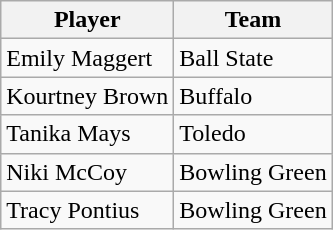<table class="wikitable">
<tr>
<th>Player</th>
<th>Team</th>
</tr>
<tr>
<td>Emily Maggert</td>
<td>Ball State</td>
</tr>
<tr>
<td>Kourtney Brown</td>
<td>Buffalo</td>
</tr>
<tr>
<td>Tanika Mays</td>
<td>Toledo</td>
</tr>
<tr>
<td>Niki McCoy</td>
<td>Bowling Green</td>
</tr>
<tr>
<td>Tracy Pontius</td>
<td>Bowling Green</td>
</tr>
</table>
